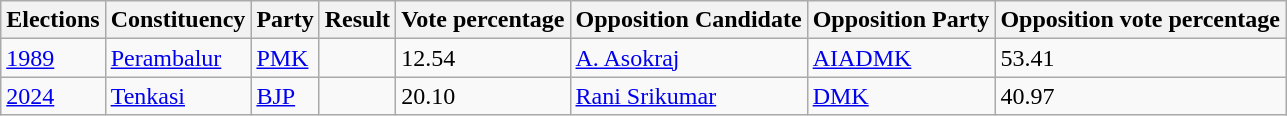<table class="wikitable sortable">
<tr>
<th>Elections</th>
<th>Constituency</th>
<th>Party</th>
<th>Result</th>
<th>Vote percentage</th>
<th>Opposition Candidate</th>
<th>Opposition Party</th>
<th>Opposition vote percentage</th>
</tr>
<tr>
<td><a href='#'>1989</a></td>
<td><a href='#'>Perambalur</a></td>
<td><a href='#'>PMK</a></td>
<td></td>
<td>12.54</td>
<td><a href='#'>A. Asokraj</a></td>
<td><a href='#'>AIADMK</a></td>
<td>53.41</td>
</tr>
<tr>
<td><a href='#'>2024</a></td>
<td><a href='#'>Tenkasi</a></td>
<td><a href='#'>BJP</a></td>
<td></td>
<td>20.10</td>
<td><a href='#'>Rani Srikumar</a></td>
<td><a href='#'>DMK</a></td>
<td>40.97</td>
</tr>
</table>
